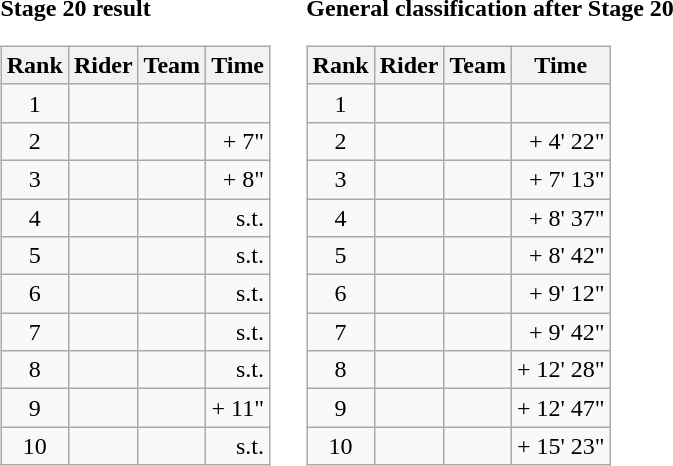<table>
<tr>
<td><strong>Stage 20 result</strong><br><table class="wikitable">
<tr>
<th scope="col">Rank</th>
<th scope="col">Rider</th>
<th scope="col">Team</th>
<th scope="col">Time</th>
</tr>
<tr>
<td style="text-align:center;">1</td>
<td></td>
<td></td>
<td style="text-align:right;"></td>
</tr>
<tr>
<td style="text-align:center;">2</td>
<td></td>
<td></td>
<td style="text-align:right;">+ 7"</td>
</tr>
<tr>
<td style="text-align:center;">3</td>
<td></td>
<td></td>
<td style="text-align:right;">+ 8"</td>
</tr>
<tr>
<td style="text-align:center;">4</td>
<td></td>
<td></td>
<td style="text-align:right;">s.t.</td>
</tr>
<tr>
<td style="text-align:center;">5</td>
<td></td>
<td></td>
<td style="text-align:right;">s.t.</td>
</tr>
<tr>
<td style="text-align:center;">6</td>
<td></td>
<td></td>
<td style="text-align:right;">s.t.</td>
</tr>
<tr>
<td style="text-align:center;">7</td>
<td></td>
<td></td>
<td style="text-align:right;">s.t.</td>
</tr>
<tr>
<td style="text-align:center;">8</td>
<td></td>
<td></td>
<td style="text-align:right;">s.t.</td>
</tr>
<tr>
<td style="text-align:center;">9</td>
<td></td>
<td></td>
<td style="text-align:right;">+ 11"</td>
</tr>
<tr>
<td style="text-align:center;">10</td>
<td></td>
<td></td>
<td style="text-align:right;">s.t.</td>
</tr>
</table>
</td>
<td></td>
<td><strong>General classification after Stage 20</strong><br><table class="wikitable">
<tr>
<th scope="col">Rank</th>
<th scope="col">Rider</th>
<th scope="col">Team</th>
<th scope="col">Time</th>
</tr>
<tr>
<td style="text-align:center;">1</td>
<td></td>
<td></td>
<td style="text-align:right;"></td>
</tr>
<tr>
<td style="text-align:center;">2</td>
<td></td>
<td></td>
<td style="text-align:right;">+ 4' 22"</td>
</tr>
<tr>
<td style="text-align:center;">3</td>
<td></td>
<td></td>
<td style="text-align:right;">+ 7' 13"</td>
</tr>
<tr>
<td style="text-align:center;">4</td>
<td></td>
<td></td>
<td style="text-align:right;">+ 8' 37"</td>
</tr>
<tr>
<td style="text-align:center;">5</td>
<td></td>
<td></td>
<td style="text-align:right;">+ 8' 42"</td>
</tr>
<tr>
<td style="text-align:center;">6</td>
<td></td>
<td></td>
<td style="text-align:right;">+ 9' 12"</td>
</tr>
<tr>
<td style="text-align:center;">7</td>
<td></td>
<td></td>
<td style="text-align:right;">+ 9' 42"</td>
</tr>
<tr>
<td style="text-align:center;">8</td>
<td></td>
<td></td>
<td style="text-align:right;">+ 12' 28"</td>
</tr>
<tr>
<td style="text-align:center;">9</td>
<td></td>
<td></td>
<td style="text-align:right;">+ 12' 47"</td>
</tr>
<tr>
<td style="text-align:center;">10</td>
<td></td>
<td></td>
<td style="text-align:right;">+ 15' 23"</td>
</tr>
</table>
</td>
</tr>
</table>
